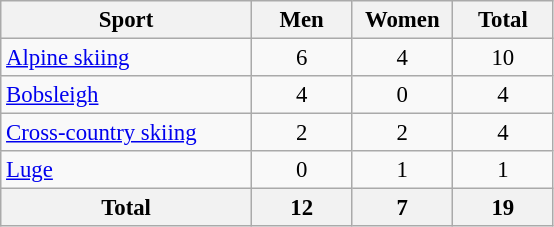<table class="wikitable" style="text-align:center; font-size: 95%">
<tr>
<th width=160>Sport</th>
<th width=60>Men</th>
<th width=60>Women</th>
<th width=60>Total</th>
</tr>
<tr>
<td align=left><a href='#'>Alpine skiing</a></td>
<td>6</td>
<td>4</td>
<td>10</td>
</tr>
<tr>
<td align=left><a href='#'>Bobsleigh</a></td>
<td>4</td>
<td>0</td>
<td>4</td>
</tr>
<tr>
<td align=left><a href='#'>Cross-country skiing</a></td>
<td>2</td>
<td>2</td>
<td>4</td>
</tr>
<tr>
<td align=left><a href='#'>Luge</a></td>
<td>0</td>
<td>1</td>
<td>1</td>
</tr>
<tr>
<th>Total</th>
<th>12</th>
<th>7</th>
<th>19</th>
</tr>
</table>
